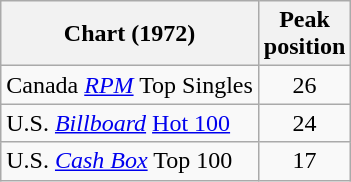<table class="wikitable sortable">
<tr>
<th align="left">Chart (1972)</th>
<th align="left">Peak<br>position</th>
</tr>
<tr>
<td>Canada <a href='#'><em>RPM</em></a> Top Singles</td>
<td style="text-align:center;">26</td>
</tr>
<tr>
<td>U.S. <em><a href='#'>Billboard</a></em> <a href='#'>Hot 100</a></td>
<td style="text-align:center;">24</td>
</tr>
<tr>
<td>U.S. <em><a href='#'>Cash Box</a></em> Top 100</td>
<td style="text-align:center;">17</td>
</tr>
</table>
